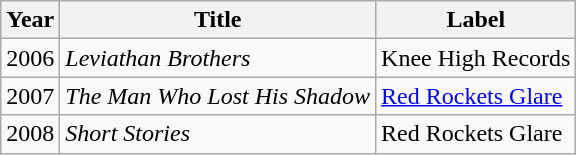<table class="wikitable">
<tr>
<th>Year</th>
<th>Title</th>
<th>Label</th>
</tr>
<tr>
<td>2006</td>
<td><em>Leviathan Brothers</em></td>
<td>Knee High Records</td>
</tr>
<tr>
<td>2007</td>
<td><em>The Man Who Lost His Shadow</em></td>
<td><a href='#'>Red Rockets Glare</a></td>
</tr>
<tr>
<td>2008</td>
<td><em>Short Stories</em></td>
<td>Red Rockets Glare</td>
</tr>
</table>
